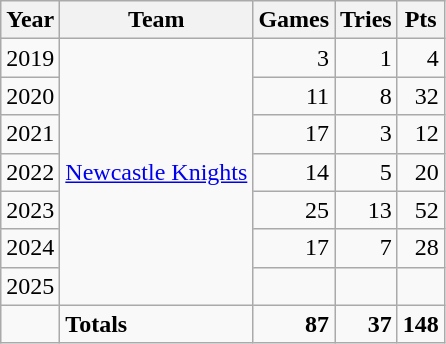<table class="wikitable">
<tr>
<th>Year</th>
<th>Team</th>
<th>Games</th>
<th>Tries</th>
<th>Pts</th>
</tr>
<tr>
<td align=center>2019</td>
<td rowspan=7>  <a href='#'>Newcastle Knights</a></td>
<td align=right>3</td>
<td align=right>1</td>
<td align=right>4</td>
</tr>
<tr>
<td align=center>2020</td>
<td align=right>11</td>
<td align=right>8</td>
<td align=right>32</td>
</tr>
<tr>
<td align=center>2021</td>
<td align=right>17</td>
<td align=right>3</td>
<td align=right>12</td>
</tr>
<tr>
<td align=center>2022</td>
<td align=right>14</td>
<td align=right>5</td>
<td align=right>20</td>
</tr>
<tr>
<td align=center>2023</td>
<td align=right>25</td>
<td align=right>13</td>
<td align=right>52</td>
</tr>
<tr>
<td align=center>2024</td>
<td align=right>17</td>
<td align=right>7</td>
<td align=right>28</td>
</tr>
<tr>
<td align=center>2025</td>
<td align=right></td>
<td align=right></td>
<td align=right></td>
</tr>
<tr>
<td></td>
<td align=left><strong>Totals</strong></td>
<td align=right><strong>87</strong></td>
<td align=right><strong>37</strong></td>
<td align=right><strong>148</strong></td>
</tr>
</table>
